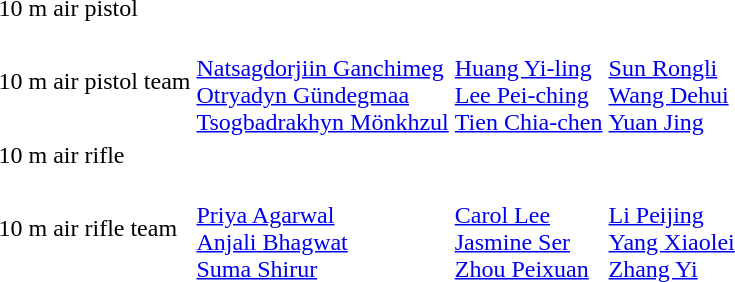<table>
<tr>
<td>10 m air pistol</td>
<td></td>
<td></td>
<td></td>
</tr>
<tr>
<td>10 m air pistol team</td>
<td><br><a href='#'>Natsagdorjiin Ganchimeg</a><br><a href='#'>Otryadyn Gündegmaa</a><br><a href='#'>Tsogbadrakhyn Mönkhzul</a></td>
<td><br><a href='#'>Huang Yi-ling</a><br><a href='#'>Lee Pei-ching</a><br><a href='#'>Tien Chia-chen</a></td>
<td><br><a href='#'>Sun Rongli</a><br><a href='#'>Wang Dehui</a><br><a href='#'>Yuan Jing</a></td>
</tr>
<tr>
<td>10 m air rifle</td>
<td></td>
<td></td>
<td></td>
</tr>
<tr>
<td>10 m air rifle team</td>
<td><br><a href='#'>Priya Agarwal</a><br><a href='#'>Anjali Bhagwat</a><br><a href='#'>Suma Shirur</a></td>
<td><br><a href='#'>Carol Lee</a><br><a href='#'>Jasmine Ser</a><br><a href='#'>Zhou Peixuan</a></td>
<td><br><a href='#'>Li Peijing</a><br><a href='#'>Yang Xiaolei</a><br><a href='#'>Zhang Yi</a></td>
</tr>
</table>
